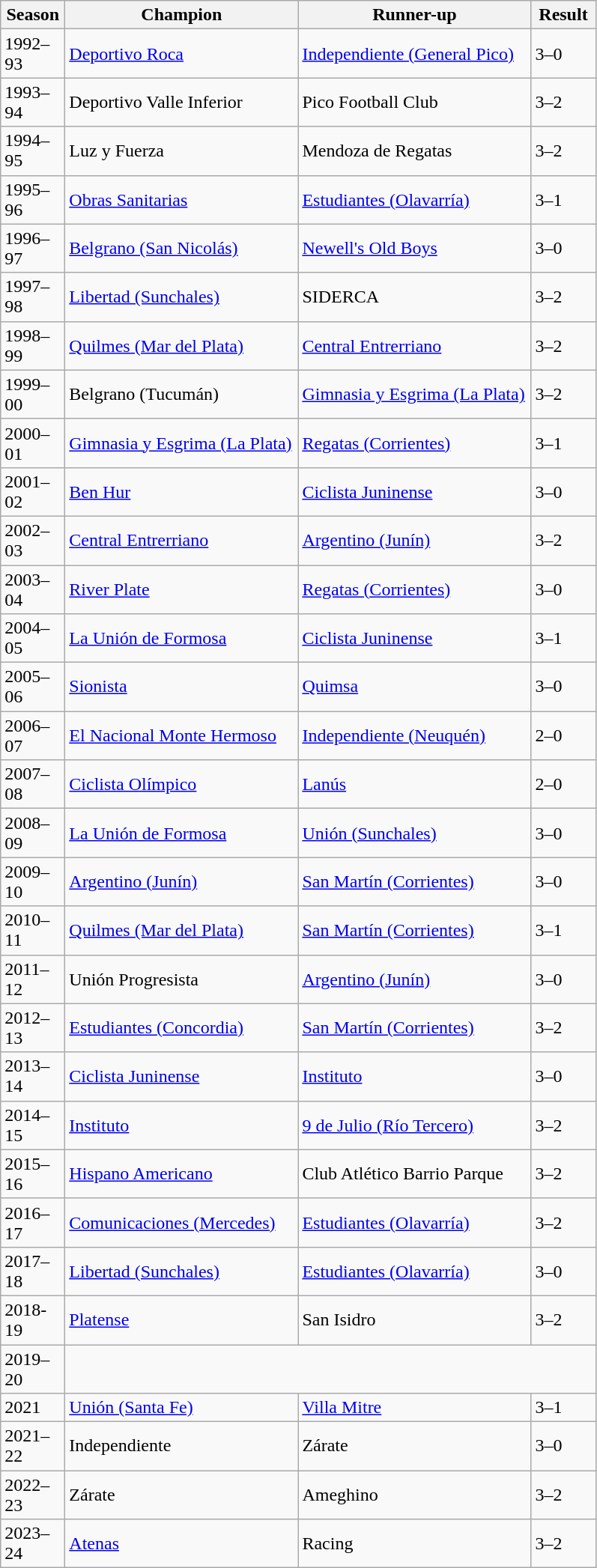<table class="wikitable sortable">
<tr>
<th width=50px>Season</th>
<th width=200px>Champion</th>
<th width=200px>Runner-up</th>
<th width=50px>Result</th>
</tr>
<tr>
<td>1992–93</td>
<td><a href='#'>Deportivo Roca</a></td>
<td><a href='#'>Independiente (General Pico)</a></td>
<td>3–0</td>
</tr>
<tr>
<td>1993–94</td>
<td>Deportivo Valle Inferior</td>
<td>Pico Football Club</td>
<td>3–2</td>
</tr>
<tr>
<td>1994–95</td>
<td>Luz y Fuerza</td>
<td>Mendoza de Regatas</td>
<td>3–2</td>
</tr>
<tr>
<td>1995–96</td>
<td><a href='#'>Obras Sanitarias</a></td>
<td><a href='#'>Estudiantes (Olavarría)</a></td>
<td>3–1</td>
</tr>
<tr>
<td>1996–97</td>
<td><a href='#'>Belgrano (San Nicolás)</a></td>
<td><a href='#'>Newell's Old Boys</a></td>
<td>3–0</td>
</tr>
<tr>
<td>1997–98</td>
<td><a href='#'>Libertad (Sunchales)</a></td>
<td>SIDERCA</td>
<td>3–2</td>
</tr>
<tr>
<td>1998–99</td>
<td><a href='#'>Quilmes (Mar del Plata)</a></td>
<td><a href='#'>Central Entrerriano</a></td>
<td>3–2</td>
</tr>
<tr>
<td>1999–00</td>
<td>Belgrano (Tucumán)</td>
<td><a href='#'>Gimnasia y Esgrima (La Plata)</a></td>
<td>3–2</td>
</tr>
<tr>
<td>2000–01</td>
<td><a href='#'>Gimnasia y Esgrima (La Plata)</a></td>
<td><a href='#'>Regatas (Corrientes)</a></td>
<td>3–1</td>
</tr>
<tr>
<td>2001–02</td>
<td><a href='#'>Ben Hur</a></td>
<td><a href='#'>Ciclista Juninense</a></td>
<td>3–0</td>
</tr>
<tr>
<td>2002–03</td>
<td><a href='#'>Central Entrerriano</a></td>
<td><a href='#'>Argentino (Junín)</a></td>
<td>3–2</td>
</tr>
<tr>
<td>2003–04</td>
<td><a href='#'>River Plate</a></td>
<td><a href='#'>Regatas (Corrientes)</a></td>
<td>3–0</td>
</tr>
<tr>
<td>2004–05</td>
<td><a href='#'>La Unión de Formosa</a></td>
<td><a href='#'>Ciclista Juninense</a></td>
<td>3–1</td>
</tr>
<tr>
<td>2005–06</td>
<td><a href='#'>Sionista</a></td>
<td><a href='#'>Quimsa</a></td>
<td>3–0</td>
</tr>
<tr>
<td>2006–07</td>
<td><a href='#'>El Nacional Monte Hermoso</a></td>
<td><a href='#'>Independiente (Neuquén)</a></td>
<td>2–0</td>
</tr>
<tr>
<td>2007–08</td>
<td><a href='#'>Ciclista Olímpico</a></td>
<td><a href='#'>Lanús</a></td>
<td>2–0</td>
</tr>
<tr>
<td>2008–09</td>
<td><a href='#'>La Unión de Formosa</a></td>
<td><a href='#'>Unión (Sunchales)</a></td>
<td>3–0</td>
</tr>
<tr>
<td>2009–10</td>
<td><a href='#'>Argentino (Junín)</a></td>
<td><a href='#'>San Martín (Corrientes)</a></td>
<td>3–0</td>
</tr>
<tr>
<td>2010–11</td>
<td><a href='#'>Quilmes (Mar del Plata)</a></td>
<td><a href='#'>San Martín (Corrientes)</a></td>
<td>3–1</td>
</tr>
<tr>
<td>2011–12</td>
<td>Unión Progresista</td>
<td><a href='#'>Argentino (Junín)</a></td>
<td>3–0</td>
</tr>
<tr>
<td>2012–13</td>
<td><a href='#'>Estudiantes (Concordia)</a></td>
<td><a href='#'>San Martín (Corrientes)</a></td>
<td>3–2</td>
</tr>
<tr>
<td>2013–14</td>
<td><a href='#'>Ciclista Juninense</a></td>
<td><a href='#'>Instituto</a></td>
<td>3–0</td>
</tr>
<tr>
<td>2014–15</td>
<td><a href='#'>Instituto</a></td>
<td><a href='#'>9 de Julio (Río Tercero)</a></td>
<td>3–2</td>
</tr>
<tr>
<td>2015–16</td>
<td><a href='#'>Hispano Americano</a></td>
<td>Club Atlético Barrio Parque</td>
<td>3–2</td>
</tr>
<tr>
<td>2016–17</td>
<td><a href='#'>Comunicaciones (Mercedes)</a></td>
<td><a href='#'>Estudiantes (Olavarría)</a></td>
<td>3–2</td>
</tr>
<tr>
<td>2017–18</td>
<td><a href='#'>Libertad (Sunchales)</a></td>
<td><a href='#'>Estudiantes (Olavarría)</a></td>
<td>3–0</td>
</tr>
<tr>
<td>2018-19</td>
<td><a href='#'>Platense</a></td>
<td>San Isidro</td>
<td>3–2</td>
</tr>
<tr>
<td>2019–20</td>
<td colspan=3></td>
</tr>
<tr>
<td>2021</td>
<td><a href='#'>Unión (Santa Fe)</a></td>
<td><a href='#'>Villa Mitre</a></td>
<td>3–1</td>
</tr>
<tr>
<td>2021–22</td>
<td>Independiente</td>
<td>Zárate</td>
<td>3–0</td>
</tr>
<tr>
<td>2022–23</td>
<td>Zárate</td>
<td>Ameghino</td>
<td>3–2</td>
</tr>
<tr>
<td>2023–24</td>
<td><a href='#'>Atenas</a></td>
<td>Racing</td>
<td>3–2</td>
</tr>
</table>
